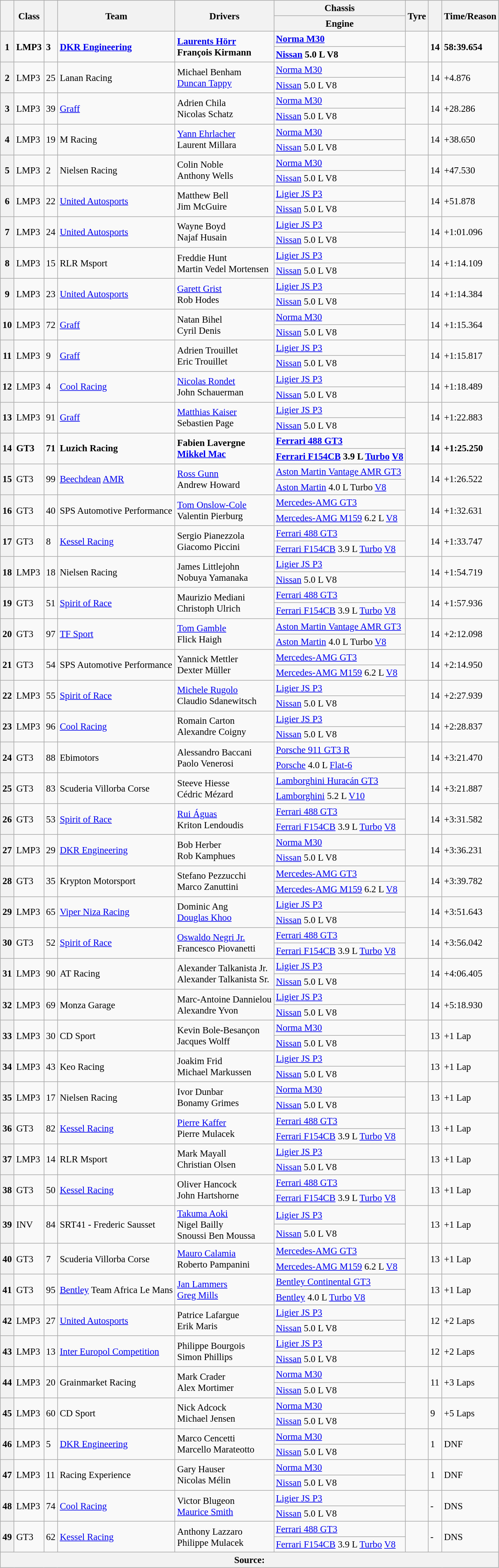<table class="wikitable" style="font-size: 95%;">
<tr>
<th rowspan=2></th>
<th rowspan=2>Class</th>
<th rowspan=2></th>
<th rowspan=2>Team</th>
<th rowspan=2>Drivers</th>
<th scope=col>Chassis</th>
<th rowspan=2>Tyre</th>
<th rowspan=2></th>
<th rowspan=2>Time/Reason</th>
</tr>
<tr>
<th scope=col>Engine</th>
</tr>
<tr style="font-weight:bold">
<th rowspan=2>1</th>
<td rowspan=2>LMP3</td>
<td rowspan=2>3</td>
<td rowspan=2> <a href='#'>DKR Engineering</a></td>
<td rowspan=2> <a href='#'>Laurents Hörr</a><br> François Kirmann</td>
<td><a href='#'>Norma M30</a></td>
<td rowspan=2></td>
<td rowspan=2>14</td>
<td rowspan=2>58:39.654</td>
</tr>
<tr style="font-weight:bold">
<td><a href='#'>Nissan</a> 5.0 L V8</td>
</tr>
<tr>
<th rowspan=2>2</th>
<td rowspan=2>LMP3</td>
<td rowspan=2>25</td>
<td rowspan=2> Lanan Racing</td>
<td rowspan=2> Michael Benham<br> <a href='#'>Duncan Tappy</a></td>
<td><a href='#'>Norma M30</a></td>
<td rowspan=2></td>
<td rowspan=2>14</td>
<td rowspan=2>+4.876</td>
</tr>
<tr>
<td><a href='#'>Nissan</a> 5.0 L V8</td>
</tr>
<tr>
<th rowspan=2>3</th>
<td rowspan=2>LMP3</td>
<td rowspan=2>39</td>
<td rowspan=2> <a href='#'>Graff</a></td>
<td rowspan=2> Adrien Chila<br> Nicolas Schatz</td>
<td><a href='#'>Norma M30</a></td>
<td rowspan=2></td>
<td rowspan=2>14</td>
<td rowspan=2>+28.286</td>
</tr>
<tr>
<td><a href='#'>Nissan</a> 5.0 L V8</td>
</tr>
<tr>
<th rowspan=2>4</th>
<td rowspan=2>LMP3</td>
<td rowspan=2>19</td>
<td rowspan=2> M Racing</td>
<td rowspan=2> <a href='#'>Yann Ehrlacher</a><br> Laurent Millara</td>
<td><a href='#'>Norma M30</a></td>
<td rowspan=2></td>
<td rowspan=2>14</td>
<td rowspan=2>+38.650</td>
</tr>
<tr>
<td><a href='#'>Nissan</a> 5.0 L V8</td>
</tr>
<tr>
<th rowspan=2>5</th>
<td rowspan=2>LMP3</td>
<td rowspan=2>2</td>
<td rowspan=2> Nielsen Racing</td>
<td rowspan=2> Colin Noble<br> Anthony Wells</td>
<td><a href='#'>Norma M30</a></td>
<td rowspan=2></td>
<td rowspan=2>14</td>
<td rowspan=2>+47.530</td>
</tr>
<tr>
<td><a href='#'>Nissan</a> 5.0 L V8</td>
</tr>
<tr>
<th rowspan=2>6</th>
<td rowspan=2>LMP3</td>
<td rowspan=2>22</td>
<td rowspan=2> <a href='#'>United Autosports</a></td>
<td rowspan=2> Matthew Bell<br> Jim McGuire</td>
<td><a href='#'>Ligier JS P3</a></td>
<td rowspan=2></td>
<td rowspan=2>14</td>
<td rowspan=2>+51.878</td>
</tr>
<tr>
<td><a href='#'>Nissan</a> 5.0 L V8</td>
</tr>
<tr>
<th rowspan=2>7</th>
<td rowspan=2>LMP3</td>
<td rowspan=2>24</td>
<td rowspan=2> <a href='#'>United Autosports</a></td>
<td rowspan=2> Wayne Boyd<br> Najaf Husain</td>
<td><a href='#'>Ligier JS P3</a></td>
<td rowspan=2></td>
<td rowspan=2>14</td>
<td rowspan=2>+1:01.096</td>
</tr>
<tr>
<td><a href='#'>Nissan</a> 5.0 L V8</td>
</tr>
<tr>
<th rowspan=2>8</th>
<td rowspan=2>LMP3</td>
<td rowspan=2>15</td>
<td rowspan=2> RLR Msport</td>
<td rowspan=2> Freddie Hunt<br> Martin Vedel Mortensen</td>
<td><a href='#'>Ligier JS P3</a></td>
<td rowspan=2></td>
<td rowspan=2>14</td>
<td rowspan=2>+1:14.109</td>
</tr>
<tr>
<td><a href='#'>Nissan</a> 5.0 L V8</td>
</tr>
<tr>
<th rowspan=2>9</th>
<td rowspan=2>LMP3</td>
<td rowspan=2>23</td>
<td rowspan=2> <a href='#'>United Autosports</a></td>
<td rowspan=2> <a href='#'>Garett Grist</a><br> Rob Hodes</td>
<td><a href='#'>Ligier JS P3</a></td>
<td rowspan=2></td>
<td rowspan=2>14</td>
<td rowspan=2>+1:14.384</td>
</tr>
<tr>
<td><a href='#'>Nissan</a> 5.0 L V8</td>
</tr>
<tr>
<th rowspan=2>10</th>
<td rowspan=2>LMP3</td>
<td rowspan=2>72</td>
<td rowspan=2> <a href='#'>Graff</a></td>
<td rowspan=2> Natan Bihel<br> Cyril Denis</td>
<td><a href='#'>Norma M30</a></td>
<td rowspan=2></td>
<td rowspan=2>14</td>
<td rowspan=2>+1:15.364</td>
</tr>
<tr>
<td><a href='#'>Nissan</a> 5.0 L V8</td>
</tr>
<tr>
<th rowspan=2>11</th>
<td rowspan=2>LMP3</td>
<td rowspan=2>9</td>
<td rowspan=2> <a href='#'>Graff</a></td>
<td rowspan=2> Adrien Trouillet<br> Eric Trouillet</td>
<td><a href='#'>Ligier JS P3</a></td>
<td rowspan=2></td>
<td rowspan=2>14</td>
<td rowspan=2>+1:15.817</td>
</tr>
<tr>
<td><a href='#'>Nissan</a> 5.0 L V8</td>
</tr>
<tr>
<th rowspan=2>12</th>
<td rowspan=2>LMP3</td>
<td rowspan=2>4</td>
<td rowspan=2> <a href='#'>Cool Racing</a></td>
<td rowspan=2> <a href='#'>Nicolas Rondet</a><br> John Schauerman</td>
<td><a href='#'>Ligier JS P3</a></td>
<td rowspan=2></td>
<td rowspan=2>14</td>
<td rowspan=2>+1:18.489</td>
</tr>
<tr>
<td><a href='#'>Nissan</a> 5.0 L V8</td>
</tr>
<tr>
<th rowspan=2>13</th>
<td rowspan=2>LMP3</td>
<td rowspan=2>91</td>
<td rowspan=2> <a href='#'>Graff</a></td>
<td rowspan=2> <a href='#'>Matthias Kaiser</a><br> Sebastien Page</td>
<td><a href='#'>Ligier JS P3</a></td>
<td rowspan=2></td>
<td rowspan=2>14</td>
<td rowspan=2>+1:22.883</td>
</tr>
<tr>
<td><a href='#'>Nissan</a> 5.0 L V8</td>
</tr>
<tr style="font-weight:bold">
<th rowspan=2>14</th>
<td rowspan=2>GT3</td>
<td rowspan=2>71</td>
<td rowspan=2> Luzich Racing</td>
<td rowspan=2> Fabien Lavergne<br> <a href='#'>Mikkel Mac</a></td>
<td><a href='#'>Ferrari 488 GT3</a></td>
<td rowspan=2></td>
<td rowspan=2>14</td>
<td rowspan=2>+1:25.250</td>
</tr>
<tr style="font-weight:bold">
<td><a href='#'>Ferrari F154CB</a> 3.9 L <a href='#'>Turbo</a> <a href='#'>V8</a></td>
</tr>
<tr>
<th rowspan=2>15</th>
<td rowspan=2>GT3</td>
<td rowspan=2>99</td>
<td rowspan=2> <a href='#'>Beechdean</a> <a href='#'>AMR</a></td>
<td rowspan=2> <a href='#'>Ross Gunn</a><br> Andrew Howard</td>
<td><a href='#'>Aston Martin Vantage AMR GT3</a></td>
<td rowspan=2></td>
<td rowspan=2>14</td>
<td rowspan=2>+1:26.522</td>
</tr>
<tr>
<td><a href='#'>Aston Martin</a> 4.0 L Turbo <a href='#'>V8</a></td>
</tr>
<tr>
<th rowspan=2>16</th>
<td rowspan=2>GT3</td>
<td rowspan=2>40</td>
<td rowspan=2> SPS Automotive Performance</td>
<td rowspan=2> <a href='#'>Tom Onslow-Cole</a><br> Valentin Pierburg</td>
<td><a href='#'>Mercedes-AMG GT3</a></td>
<td rowspan=2></td>
<td rowspan=2>14</td>
<td rowspan=2>+1:32.631</td>
</tr>
<tr>
<td><a href='#'>Mercedes-AMG M159</a> 6.2 L <a href='#'>V8</a></td>
</tr>
<tr>
<th rowspan=2>17</th>
<td rowspan=2>GT3</td>
<td rowspan=2>8</td>
<td rowspan=2> <a href='#'>Kessel Racing</a></td>
<td rowspan=2> Sergio Pianezzola<br> Giacomo Piccini</td>
<td><a href='#'>Ferrari 488 GT3</a></td>
<td rowspan=2></td>
<td rowspan=2>14</td>
<td rowspan=2>+1:33.747</td>
</tr>
<tr>
<td><a href='#'>Ferrari F154CB</a> 3.9 L <a href='#'>Turbo</a> <a href='#'>V8</a></td>
</tr>
<tr>
<th rowspan=2>18</th>
<td rowspan=2>LMP3</td>
<td rowspan=2>18</td>
<td rowspan=2> Nielsen Racing</td>
<td rowspan=2> James Littlejohn<br> Nobuya Yamanaka</td>
<td><a href='#'>Ligier JS P3</a></td>
<td rowspan=2></td>
<td rowspan=2>14</td>
<td rowspan=2>+1:54.719</td>
</tr>
<tr>
<td><a href='#'>Nissan</a> 5.0 L V8</td>
</tr>
<tr>
<th rowspan=2>19</th>
<td rowspan=2>GT3</td>
<td rowspan=2>51</td>
<td rowspan=2> <a href='#'>Spirit of Race</a></td>
<td rowspan=2> Maurizio Mediani<br> Christoph Ulrich</td>
<td><a href='#'>Ferrari 488 GT3</a></td>
<td rowspan=2></td>
<td rowspan=2>14</td>
<td rowspan=2>+1:57.936</td>
</tr>
<tr>
<td><a href='#'>Ferrari F154CB</a> 3.9 L <a href='#'>Turbo</a> <a href='#'>V8</a></td>
</tr>
<tr>
<th rowspan=2>20</th>
<td rowspan=2>GT3</td>
<td rowspan=2>97</td>
<td rowspan=2> <a href='#'>TF Sport</a></td>
<td rowspan=2> <a href='#'>Tom Gamble</a><br> Flick Haigh</td>
<td><a href='#'>Aston Martin Vantage AMR GT3</a></td>
<td rowspan=2></td>
<td rowspan=2>14</td>
<td rowspan=2>+2:12.098</td>
</tr>
<tr>
<td><a href='#'>Aston Martin</a> 4.0 L Turbo <a href='#'>V8</a></td>
</tr>
<tr>
<th rowspan=2>21</th>
<td rowspan=2>GT3</td>
<td rowspan=2>54</td>
<td rowspan=2> SPS Automotive Performance</td>
<td rowspan=2> Yannick Mettler<br> Dexter Müller</td>
<td><a href='#'>Mercedes-AMG GT3</a></td>
<td rowspan=2></td>
<td rowspan=2>14</td>
<td rowspan=2>+2:14.950</td>
</tr>
<tr>
<td><a href='#'>Mercedes-AMG M159</a> 6.2 L <a href='#'>V8</a></td>
</tr>
<tr>
<th rowspan=2>22</th>
<td rowspan=2>LMP3</td>
<td rowspan=2>55</td>
<td rowspan=2> <a href='#'>Spirit of Race</a></td>
<td rowspan=2> <a href='#'>Michele Rugolo</a><br> Claudio Sdanewitsch</td>
<td><a href='#'>Ligier JS P3</a></td>
<td rowspan=2></td>
<td rowspan=2>14</td>
<td rowspan=2>+2:27.939</td>
</tr>
<tr>
<td><a href='#'>Nissan</a> 5.0 L V8</td>
</tr>
<tr>
<th rowspan=2>23</th>
<td rowspan=2>LMP3</td>
<td rowspan=2>96</td>
<td rowspan=2> <a href='#'>Cool Racing</a></td>
<td rowspan=2> Romain Carton<br> Alexandre Coigny</td>
<td><a href='#'>Ligier JS P3</a></td>
<td rowspan=2></td>
<td rowspan=2>14</td>
<td rowspan=2>+2:28.837</td>
</tr>
<tr>
<td><a href='#'>Nissan</a> 5.0 L V8</td>
</tr>
<tr>
<th rowspan=2>24</th>
<td rowspan=2>GT3</td>
<td rowspan=2>88</td>
<td rowspan=2> Ebimotors</td>
<td rowspan=2> Alessandro Baccani<br> Paolo Venerosi</td>
<td><a href='#'>Porsche 911 GT3 R</a></td>
<td rowspan=2></td>
<td rowspan=2>14</td>
<td rowspan=2>+3:21.470</td>
</tr>
<tr>
<td><a href='#'>Porsche</a> 4.0 L <a href='#'>Flat-6</a></td>
</tr>
<tr>
<th rowspan=2>25</th>
<td rowspan=2>GT3</td>
<td rowspan=2>83</td>
<td rowspan=2> Scuderia Villorba Corse</td>
<td rowspan=2> Steeve Hiesse<br> Cédric Mézard</td>
<td><a href='#'>Lamborghini Huracán GT3</a></td>
<td rowspan=2></td>
<td rowspan=2>14</td>
<td rowspan=2>+3:21.887</td>
</tr>
<tr>
<td><a href='#'>Lamborghini</a> 5.2 L <a href='#'>V10</a></td>
</tr>
<tr>
<th rowspan=2>26</th>
<td rowspan=2>GT3</td>
<td rowspan=2>53</td>
<td rowspan=2> <a href='#'>Spirit of Race</a></td>
<td rowspan=2> <a href='#'>Rui Águas</a><br> Kriton Lendoudis</td>
<td><a href='#'>Ferrari 488 GT3</a></td>
<td rowspan=2></td>
<td rowspan=2>14</td>
<td rowspan=2>+3:31.582</td>
</tr>
<tr>
<td><a href='#'>Ferrari F154CB</a> 3.9 L <a href='#'>Turbo</a> <a href='#'>V8</a></td>
</tr>
<tr>
<th rowspan=2>27</th>
<td rowspan=2>LMP3</td>
<td rowspan=2>29</td>
<td rowspan=2> <a href='#'>DKR Engineering</a></td>
<td rowspan=2> Bob Herber<br> Rob Kamphues</td>
<td><a href='#'>Norma M30</a></td>
<td rowspan=2></td>
<td rowspan=2>14</td>
<td rowspan=2>+3:36.231</td>
</tr>
<tr>
<td><a href='#'>Nissan</a> 5.0 L V8</td>
</tr>
<tr>
<th rowspan=2>28</th>
<td rowspan=2>GT3</td>
<td rowspan=2>35</td>
<td rowspan=2> Krypton Motorsport</td>
<td rowspan=2> Stefano Pezzucchi<br> Marco Zanuttini</td>
<td><a href='#'>Mercedes-AMG GT3</a></td>
<td rowspan=2></td>
<td rowspan=2>14</td>
<td rowspan=2>+3:39.782</td>
</tr>
<tr>
<td><a href='#'>Mercedes-AMG M159</a> 6.2 L <a href='#'>V8</a></td>
</tr>
<tr>
<th rowspan=2>29</th>
<td rowspan=2>LMP3</td>
<td rowspan=2>65</td>
<td rowspan=2> <a href='#'>Viper Niza Racing</a></td>
<td rowspan=2> Dominic Ang<br> <a href='#'>Douglas Khoo</a></td>
<td><a href='#'>Ligier JS P3</a></td>
<td rowspan=2></td>
<td rowspan=2>14</td>
<td rowspan=2>+3:51.643</td>
</tr>
<tr>
<td><a href='#'>Nissan</a> 5.0 L V8</td>
</tr>
<tr>
<th rowspan=2>30</th>
<td rowspan=2>GT3</td>
<td rowspan=2>52</td>
<td rowspan=2> <a href='#'>Spirit of Race</a></td>
<td rowspan=2> <a href='#'>Oswaldo Negri Jr.</a><br> Francesco Piovanetti</td>
<td><a href='#'>Ferrari 488 GT3</a></td>
<td rowspan=2></td>
<td rowspan=2>14</td>
<td rowspan=2>+3:56.042</td>
</tr>
<tr>
<td><a href='#'>Ferrari F154CB</a> 3.9 L <a href='#'>Turbo</a> <a href='#'>V8</a></td>
</tr>
<tr>
<th rowspan=2>31</th>
<td rowspan=2>LMP3</td>
<td rowspan=2>90</td>
<td rowspan=2> AT Racing</td>
<td rowspan=2> Alexander Talkanista Jr.<br> Alexander Talkanista Sr.</td>
<td><a href='#'>Ligier JS P3</a></td>
<td rowspan=2></td>
<td rowspan=2>14</td>
<td rowspan=2>+4:06.405</td>
</tr>
<tr>
<td><a href='#'>Nissan</a> 5.0 L V8</td>
</tr>
<tr>
<th rowspan=2>32</th>
<td rowspan=2>LMP3</td>
<td rowspan=2>69</td>
<td rowspan=2> Monza Garage</td>
<td rowspan=2> Marc-Antoine Dannielou<br> Alexandre Yvon</td>
<td><a href='#'>Ligier JS P3</a></td>
<td rowspan=2></td>
<td rowspan=2>14</td>
<td rowspan=2>+5:18.930</td>
</tr>
<tr>
<td><a href='#'>Nissan</a> 5.0 L V8</td>
</tr>
<tr>
<th rowspan=2>33</th>
<td rowspan=2>LMP3</td>
<td rowspan=2>30</td>
<td rowspan=2> CD Sport</td>
<td rowspan=2> Kevin Bole-Besançon<br> Jacques Wolff</td>
<td><a href='#'>Norma M30</a></td>
<td rowspan=2></td>
<td rowspan=2>13</td>
<td rowspan=2>+1 Lap</td>
</tr>
<tr>
<td><a href='#'>Nissan</a> 5.0 L V8</td>
</tr>
<tr>
<th rowspan=2>34</th>
<td rowspan=2>LMP3</td>
<td rowspan=2>43</td>
<td rowspan=2> Keo Racing</td>
<td rowspan=2> Joakim Frid<br> Michael Markussen</td>
<td><a href='#'>Ligier JS P3</a></td>
<td rowspan=2></td>
<td rowspan=2>13</td>
<td rowspan=2>+1 Lap</td>
</tr>
<tr>
<td><a href='#'>Nissan</a> 5.0 L V8</td>
</tr>
<tr>
<th rowspan=2>35</th>
<td rowspan=2>LMP3</td>
<td rowspan=2>17</td>
<td rowspan=2> Nielsen Racing</td>
<td rowspan=2> Ivor Dunbar<br> Bonamy Grimes</td>
<td><a href='#'>Norma M30</a></td>
<td rowspan=2></td>
<td rowspan=2>13</td>
<td rowspan=2>+1 Lap</td>
</tr>
<tr>
<td><a href='#'>Nissan</a> 5.0 L V8</td>
</tr>
<tr>
<th rowspan=2>36</th>
<td rowspan=2>GT3</td>
<td rowspan=2>82</td>
<td rowspan=2> <a href='#'>Kessel Racing</a></td>
<td rowspan=2> <a href='#'>Pierre Kaffer</a><br> Pierre Mulacek</td>
<td><a href='#'>Ferrari 488 GT3</a></td>
<td rowspan=2></td>
<td rowspan=2>13</td>
<td rowspan=2>+1 Lap</td>
</tr>
<tr>
<td><a href='#'>Ferrari F154CB</a> 3.9 L <a href='#'>Turbo</a> <a href='#'>V8</a></td>
</tr>
<tr>
<th rowspan=2>37</th>
<td rowspan=2>LMP3</td>
<td rowspan=2>14</td>
<td rowspan=2> RLR Msport</td>
<td rowspan=2> Mark Mayall<br> Christian Olsen</td>
<td><a href='#'>Ligier JS P3</a></td>
<td rowspan=2></td>
<td rowspan=2>13</td>
<td rowspan=2>+1 Lap</td>
</tr>
<tr>
<td><a href='#'>Nissan</a> 5.0 L V8</td>
</tr>
<tr>
<th rowspan=2>38</th>
<td rowspan=2>GT3</td>
<td rowspan=2>50</td>
<td rowspan=2> <a href='#'>Kessel Racing</a></td>
<td rowspan=2> Oliver Hancock<br> John Hartshorne</td>
<td><a href='#'>Ferrari 488 GT3</a></td>
<td rowspan=2></td>
<td rowspan=2>13</td>
<td rowspan=2>+1 Lap</td>
</tr>
<tr>
<td><a href='#'>Ferrari F154CB</a> 3.9 L <a href='#'>Turbo</a> <a href='#'>V8</a></td>
</tr>
<tr>
<th rowspan=2>39</th>
<td rowspan=2>INV</td>
<td rowspan=2>84</td>
<td rowspan=2> SRT41 - Frederic Sausset</td>
<td rowspan=2> <a href='#'>Takuma Aoki</a><br> Nigel Bailly<br> Snoussi Ben Moussa</td>
<td><a href='#'>Ligier JS P3</a></td>
<td rowspan=2></td>
<td rowspan=2>13</td>
<td rowspan=2>+1 Lap</td>
</tr>
<tr>
<td><a href='#'>Nissan</a> 5.0 L V8</td>
</tr>
<tr>
<th rowspan=2>40</th>
<td rowspan=2>GT3</td>
<td rowspan=2>7</td>
<td rowspan=2> Scuderia Villorba Corse</td>
<td rowspan=2> <a href='#'>Mauro Calamia</a><br> Roberto Pampanini</td>
<td><a href='#'>Mercedes-AMG GT3</a></td>
<td rowspan=2></td>
<td rowspan=2>13</td>
<td rowspan=2>+1 Lap</td>
</tr>
<tr>
<td><a href='#'>Mercedes-AMG M159</a> 6.2 L <a href='#'>V8</a></td>
</tr>
<tr>
<th rowspan=2>41</th>
<td rowspan=2>GT3</td>
<td rowspan=2>95</td>
<td rowspan=2> <a href='#'>Bentley</a> Team Africa Le Mans</td>
<td rowspan=2> <a href='#'>Jan Lammers</a><br> <a href='#'>Greg Mills</a></td>
<td><a href='#'>Bentley Continental GT3</a></td>
<td rowspan=2></td>
<td rowspan=2>13</td>
<td rowspan=2>+1 Lap</td>
</tr>
<tr>
<td><a href='#'>Bentley</a> 4.0 L <a href='#'>Turbo</a> <a href='#'>V8</a></td>
</tr>
<tr>
<th rowspan=2>42</th>
<td rowspan=2>LMP3</td>
<td rowspan=2>27</td>
<td rowspan=2> <a href='#'>United Autosports</a></td>
<td rowspan=2> Patrice Lafargue<br> Erik Maris</td>
<td><a href='#'>Ligier JS P3</a></td>
<td rowspan=2></td>
<td rowspan=2>12</td>
<td rowspan=2>+2 Laps</td>
</tr>
<tr>
<td><a href='#'>Nissan</a> 5.0 L V8</td>
</tr>
<tr>
<th rowspan=2>43</th>
<td rowspan=2>LMP3</td>
<td rowspan=2>13</td>
<td rowspan=2> <a href='#'>Inter Europol Competition</a></td>
<td rowspan=2> Philippe Bourgois<br> Simon Phillips</td>
<td><a href='#'>Ligier JS P3</a></td>
<td rowspan=2></td>
<td rowspan=2>12</td>
<td rowspan=2>+2 Laps</td>
</tr>
<tr>
<td><a href='#'>Nissan</a> 5.0 L V8</td>
</tr>
<tr>
<th rowspan=2>44</th>
<td rowspan=2>LMP3</td>
<td rowspan=2>20</td>
<td rowspan=2> Grainmarket Racing</td>
<td rowspan=2> Mark Crader<br> Alex Mortimer</td>
<td><a href='#'>Norma M30</a></td>
<td rowspan=2></td>
<td rowspan=2>11</td>
<td rowspan=2>+3 Laps</td>
</tr>
<tr>
<td><a href='#'>Nissan</a> 5.0 L V8</td>
</tr>
<tr>
<th rowspan=2>45</th>
<td rowspan=2>LMP3</td>
<td rowspan=2>60</td>
<td rowspan=2> CD Sport</td>
<td rowspan=2> Nick Adcock<br> Michael Jensen</td>
<td><a href='#'>Norma M30</a></td>
<td rowspan=2></td>
<td rowspan=2>9</td>
<td rowspan=2>+5 Laps</td>
</tr>
<tr>
<td><a href='#'>Nissan</a> 5.0 L V8</td>
</tr>
<tr>
<th rowspan=2>46</th>
<td rowspan=2>LMP3</td>
<td rowspan=2>5</td>
<td rowspan=2> <a href='#'>DKR Engineering</a></td>
<td rowspan=2> Marco Cencetti<br> Marcello Marateotto</td>
<td><a href='#'>Norma M30</a></td>
<td rowspan=2></td>
<td rowspan=2>1</td>
<td rowspan=2>DNF</td>
</tr>
<tr>
<td><a href='#'>Nissan</a> 5.0 L V8</td>
</tr>
<tr>
<th rowspan=2>47</th>
<td rowspan=2>LMP3</td>
<td rowspan=2>11</td>
<td rowspan=2> Racing Experience</td>
<td rowspan=2> Gary Hauser<br> Nicolas Mélin</td>
<td><a href='#'>Norma M30</a></td>
<td rowspan=2></td>
<td rowspan=2>1</td>
<td rowspan=2>DNF</td>
</tr>
<tr>
<td><a href='#'>Nissan</a> 5.0 L V8</td>
</tr>
<tr>
<th rowspan=2>48</th>
<td rowspan=2>LMP3</td>
<td rowspan=2>74</td>
<td rowspan=2> <a href='#'>Cool Racing</a></td>
<td rowspan=2> Victor Blugeon<br> <a href='#'>Maurice Smith</a></td>
<td><a href='#'>Ligier JS P3</a></td>
<td rowspan=2></td>
<td rowspan=2>-</td>
<td rowspan=2>DNS</td>
</tr>
<tr>
<td><a href='#'>Nissan</a> 5.0 L V8</td>
</tr>
<tr>
<th rowspan=2>49</th>
<td rowspan=2>GT3</td>
<td rowspan=2>62</td>
<td rowspan=2> <a href='#'>Kessel Racing</a></td>
<td rowspan=2> Anthony Lazzaro<br> Philippe Mulacek</td>
<td><a href='#'>Ferrari 488 GT3</a></td>
<td rowspan=2></td>
<td rowspan=2>-</td>
<td rowspan=2>DNS</td>
</tr>
<tr>
<td><a href='#'>Ferrari F154CB</a> 3.9 L <a href='#'>Turbo</a> <a href='#'>V8</a></td>
</tr>
<tr>
<th colspan="9">Source:</th>
</tr>
</table>
